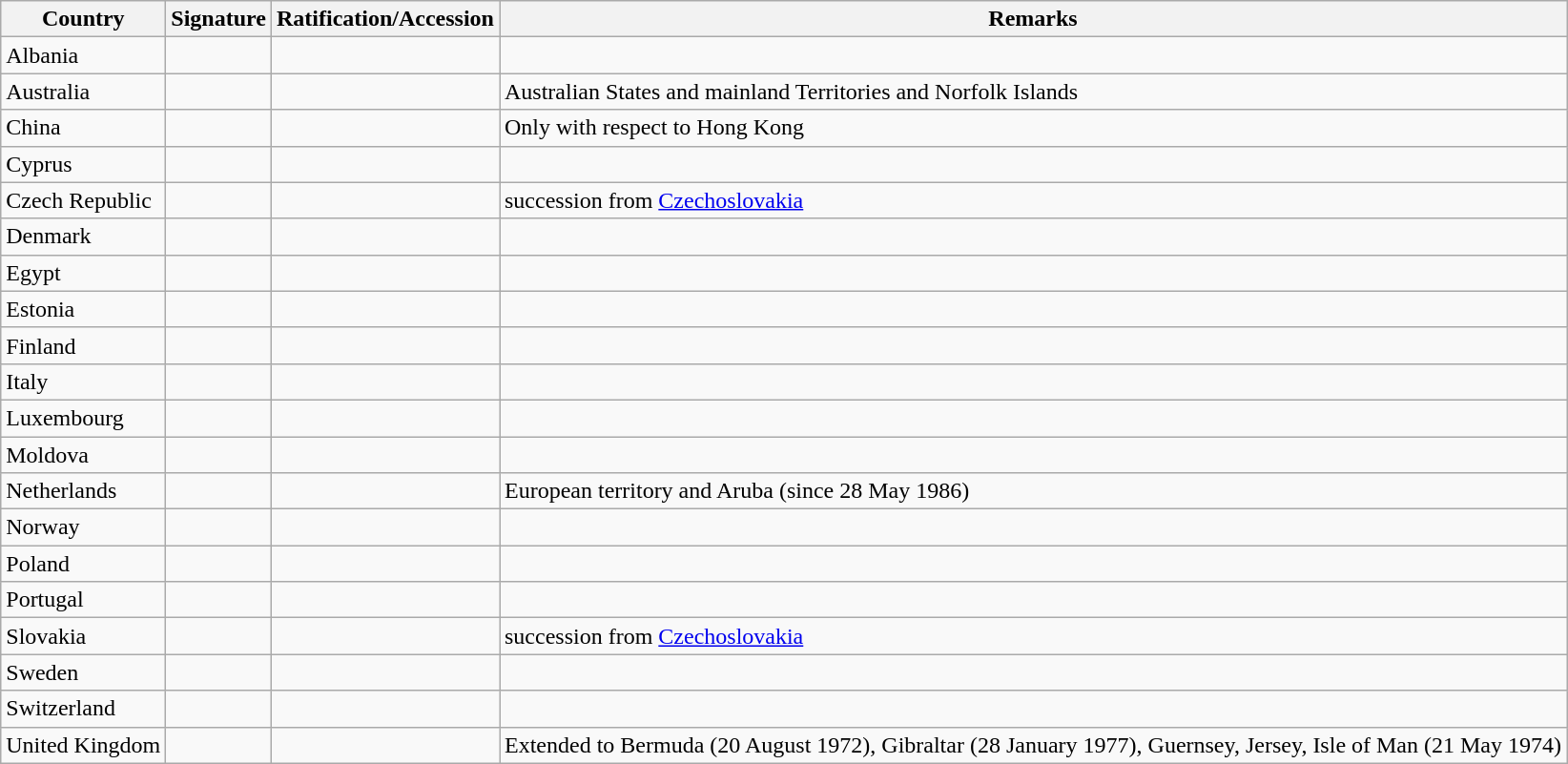<table class="wikitable sortable">
<tr>
<th>Country</th>
<th>Signature</th>
<th>Ratification/Accession</th>
<th>Remarks</th>
</tr>
<tr>
<td>Albania</td>
<td></td>
<td></td>
<td></td>
</tr>
<tr>
<td>Australia</td>
<td></td>
<td></td>
<td>Australian States and mainland Territories and Norfolk Islands</td>
</tr>
<tr>
<td>China</td>
<td></td>
<td></td>
<td>Only with respect to Hong Kong</td>
</tr>
<tr>
<td>Cyprus</td>
<td></td>
<td></td>
<td></td>
</tr>
<tr>
<td>Czech Republic</td>
<td></td>
<td></td>
<td>succession from <a href='#'>Czechoslovakia</a></td>
</tr>
<tr>
<td>Denmark</td>
<td></td>
<td></td>
<td></td>
</tr>
<tr>
<td>Egypt</td>
<td></td>
<td></td>
<td></td>
</tr>
<tr>
<td>Estonia</td>
<td></td>
<td></td>
<td></td>
</tr>
<tr>
<td>Finland</td>
<td></td>
<td></td>
<td></td>
</tr>
<tr>
<td>Italy</td>
<td></td>
<td></td>
<td></td>
</tr>
<tr>
<td>Luxembourg</td>
<td></td>
<td></td>
<td></td>
</tr>
<tr>
<td>Moldova</td>
<td></td>
<td></td>
<td></td>
</tr>
<tr>
<td>Netherlands</td>
<td></td>
<td></td>
<td>European territory and Aruba (since 28 May 1986)</td>
</tr>
<tr>
<td>Norway</td>
<td></td>
<td></td>
<td></td>
</tr>
<tr>
<td>Poland</td>
<td></td>
<td></td>
<td></td>
</tr>
<tr>
<td>Portugal</td>
<td></td>
<td></td>
<td></td>
</tr>
<tr>
<td>Slovakia</td>
<td></td>
<td></td>
<td>succession from <a href='#'>Czechoslovakia</a></td>
</tr>
<tr>
<td>Sweden</td>
<td></td>
<td></td>
<td></td>
</tr>
<tr>
<td>Switzerland</td>
<td></td>
<td></td>
<td></td>
</tr>
<tr>
<td>United Kingdom</td>
<td></td>
<td></td>
<td>Extended to Bermuda (20 August 1972), Gibraltar (28 January 1977), Guernsey, Jersey, Isle of Man (21 May 1974)</td>
</tr>
</table>
